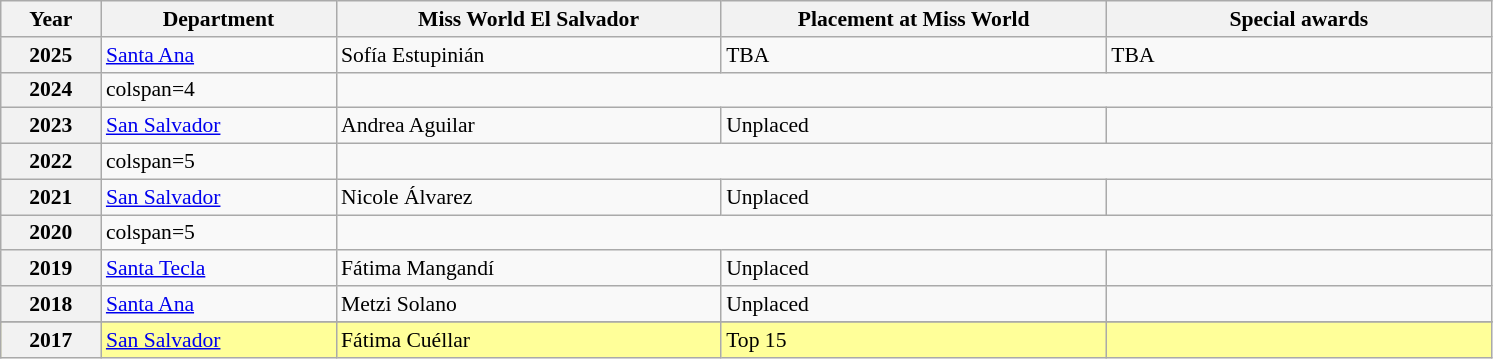<table class="wikitable " style="font-size: 90%;">
<tr>
<th width="60">Year</th>
<th width="150">Department</th>
<th width="250">Miss World El Salvador</th>
<th width="250">Placement at Miss World</th>
<th width="250">Special awards</th>
</tr>
<tr>
<th>2025</th>
<td><a href='#'>Santa Ana</a></td>
<td>Sofía Estupinián</td>
<td>TBA</td>
<td>TBA</td>
</tr>
<tr>
<th>2024</th>
<td>colspan=4 </td>
</tr>
<tr>
<th>2023</th>
<td><a href='#'>San Salvador</a></td>
<td>Andrea Aguilar</td>
<td>Unplaced</td>
<td></td>
</tr>
<tr>
<th>2022</th>
<td>colspan=5 </td>
</tr>
<tr>
<th>2021</th>
<td><a href='#'>San Salvador</a></td>
<td>Nicole Álvarez</td>
<td>Unplaced</td>
<td></td>
</tr>
<tr>
<th>2020</th>
<td>colspan=5 </td>
</tr>
<tr>
<th>2019</th>
<td><a href='#'>Santa Tecla</a></td>
<td>Fátima Mangandí</td>
<td>Unplaced</td>
<td></td>
</tr>
<tr>
<th>2018</th>
<td><a href='#'>Santa Ana</a></td>
<td>Metzi Solano</td>
<td>Unplaced</td>
<td></td>
</tr>
<tr>
</tr>
<tr style="background-color:#FFFF99;">
<th>2017</th>
<td><a href='#'>San Salvador</a></td>
<td>Fátima Cuéllar</td>
<td>Top 15</td>
<td></td>
</tr>
</table>
